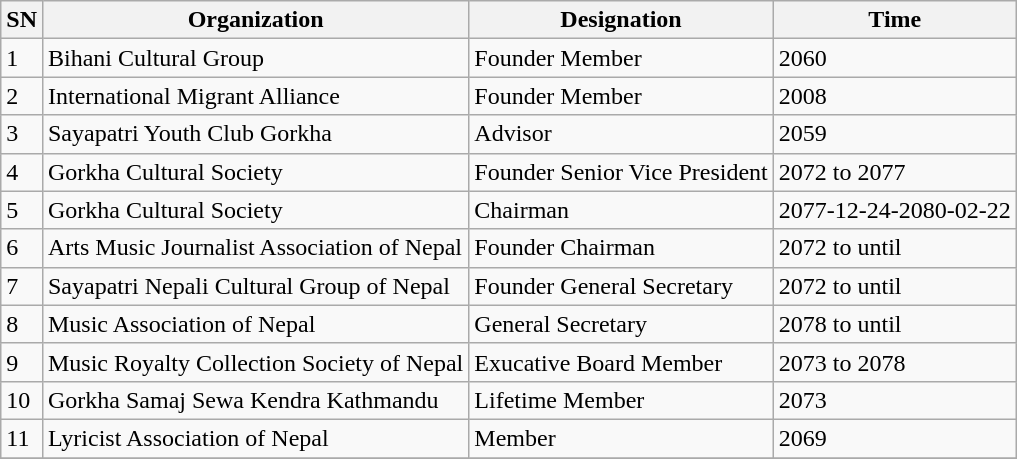<table class="wikitable">
<tr>
<th>SN</th>
<th>Organization</th>
<th>Designation</th>
<th>Time</th>
</tr>
<tr>
<td>1</td>
<td>Bihani Cultural Group</td>
<td>Founder Member</td>
<td>2060</td>
</tr>
<tr>
<td>2</td>
<td>International Migrant Alliance</td>
<td>Founder Member</td>
<td>2008</td>
</tr>
<tr>
<td>3</td>
<td>Sayapatri Youth Club Gorkha</td>
<td>Advisor</td>
<td>2059</td>
</tr>
<tr>
<td>4</td>
<td>Gorkha Cultural Society</td>
<td>Founder Senior Vice President</td>
<td>2072 to 2077</td>
</tr>
<tr>
<td>5</td>
<td>Gorkha Cultural Society</td>
<td>Chairman</td>
<td>2077-12-24-2080-02-22</td>
</tr>
<tr>
<td>6</td>
<td>Arts Music Journalist Association of Nepal</td>
<td>Founder Chairman</td>
<td>2072 to until</td>
</tr>
<tr>
<td>7</td>
<td>Sayapatri Nepali Cultural Group of Nepal</td>
<td>Founder General Secretary</td>
<td>2072 to until</td>
</tr>
<tr>
<td>8</td>
<td>Music Association of Nepal</td>
<td>General Secretary</td>
<td>2078 to until</td>
</tr>
<tr>
<td>9</td>
<td>Music Royalty Collection Society of Nepal</td>
<td>Exucative Board Member</td>
<td>2073 to 2078</td>
</tr>
<tr>
<td>10</td>
<td>Gorkha Samaj Sewa Kendra Kathmandu</td>
<td>Lifetime Member</td>
<td>2073</td>
</tr>
<tr>
<td>11</td>
<td>Lyricist Association of Nepal</td>
<td>Member</td>
<td>2069</td>
</tr>
<tr>
</tr>
</table>
